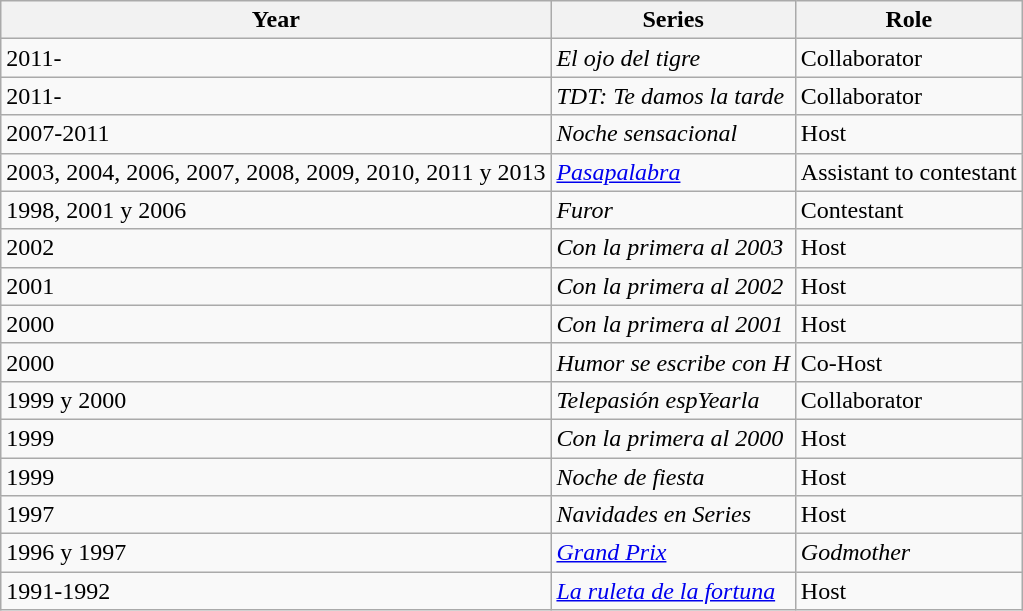<table class="wikitable">
<tr>
<th>Year</th>
<th>Series</th>
<th>Role</th>
</tr>
<tr>
<td>2011-</td>
<td><em>El ojo del tigre</em></td>
<td>Collaborator</td>
</tr>
<tr>
<td>2011-</td>
<td><em>TDT: Te damos la tarde</em></td>
<td>Collaborator</td>
</tr>
<tr>
<td>2007-2011</td>
<td><em>Noche sensacional</em></td>
<td>Host</td>
</tr>
<tr>
<td>2003, 2004, 2006, 2007, 2008, 2009, 2010, 2011 y 2013</td>
<td><em><a href='#'>Pasapalabra</a></em></td>
<td>Assistant to contestant</td>
</tr>
<tr>
<td>1998, 2001 y 2006</td>
<td><em>Furor</em></td>
<td>Contestant</td>
</tr>
<tr>
<td>2002</td>
<td><em>Con la primera al 2003</em></td>
<td>Host</td>
</tr>
<tr>
<td>2001</td>
<td><em>Con la primera al 2002</em></td>
<td>Host</td>
</tr>
<tr>
<td>2000</td>
<td><em>Con la primera al 2001</em></td>
<td>Host</td>
</tr>
<tr>
<td>2000</td>
<td><em>Humor se escribe con H</em></td>
<td>Co-Host</td>
</tr>
<tr>
<td>1999 y 2000</td>
<td><em>Telepasión espYearla</em></td>
<td>Collaborator</td>
</tr>
<tr>
<td>1999</td>
<td><em>Con la primera al 2000</em></td>
<td>Host</td>
</tr>
<tr>
<td>1999</td>
<td><em>Noche de fiesta</em></td>
<td>Host</td>
</tr>
<tr>
<td>1997</td>
<td><em>Navidades en Series</em></td>
<td>Host</td>
</tr>
<tr>
<td>1996 y 1997</td>
<td><em><a href='#'>Grand Prix</a></em></td>
<td><em>Godmother</em></td>
</tr>
<tr>
<td>1991-1992</td>
<td><em><a href='#'>La ruleta de la fortuna</a></em></td>
<td>Host</td>
</tr>
</table>
